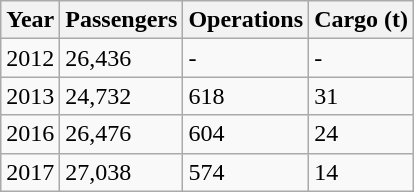<table class="wikitable">
<tr>
<th>Year</th>
<th>Passengers</th>
<th>Operations</th>
<th>Cargo (t)</th>
</tr>
<tr>
<td>2012</td>
<td>26,436</td>
<td>-</td>
<td>-</td>
</tr>
<tr>
<td>2013</td>
<td>24,732</td>
<td>618</td>
<td>31</td>
</tr>
<tr>
<td>2016</td>
<td>26,476</td>
<td>604</td>
<td>24</td>
</tr>
<tr>
<td>2017</td>
<td>27,038</td>
<td>574</td>
<td>14</td>
</tr>
</table>
